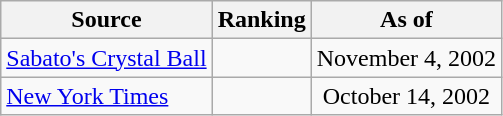<table class="wikitable" style="text-align:center">
<tr>
<th>Source</th>
<th>Ranking</th>
<th>As of</th>
</tr>
<tr>
<td align=left><a href='#'>Sabato's Crystal Ball</a></td>
<td></td>
<td>November 4, 2002</td>
</tr>
<tr>
<td align=left><a href='#'>New York Times</a></td>
<td></td>
<td>October 14, 2002</td>
</tr>
</table>
